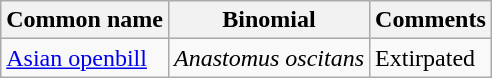<table class="wikitable">
<tr>
<th>Common name</th>
<th>Binomial</th>
<th>Comments</th>
</tr>
<tr>
<td><a href='#'>Asian openbill</a></td>
<td><em>Anastomus oscitans</em></td>
<td>Extirpated</td>
</tr>
</table>
